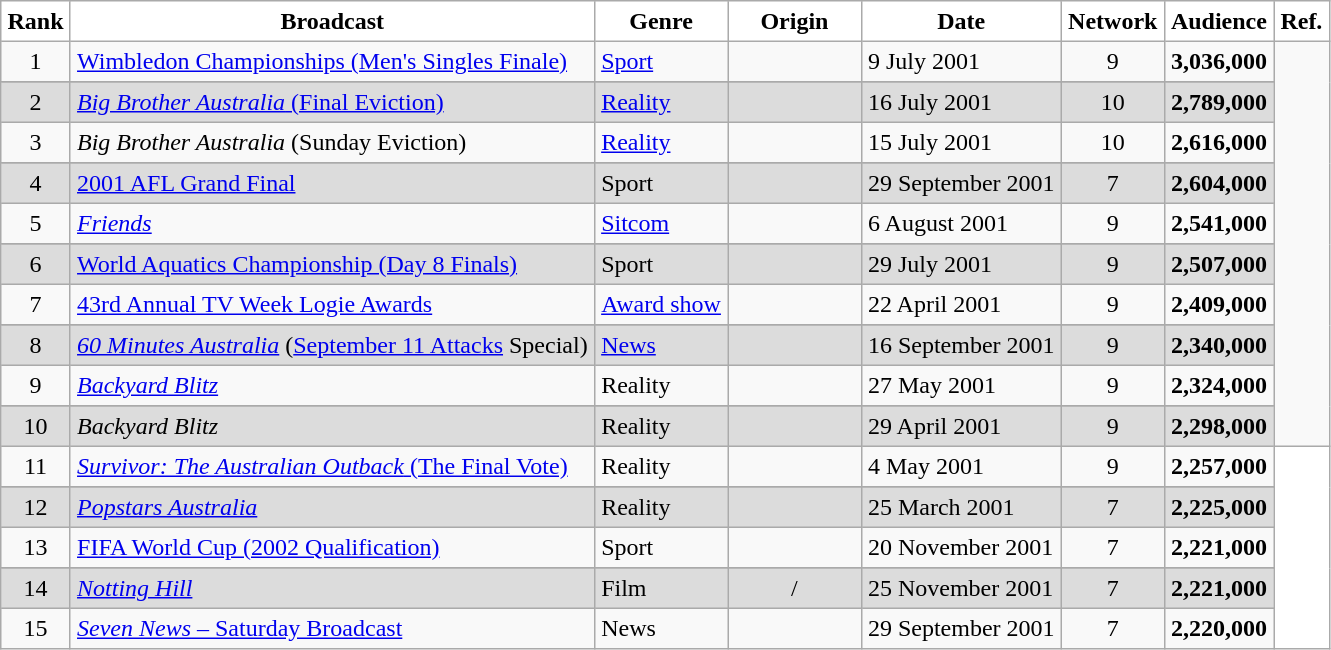<table border="1" cellpadding="4" cel lspacing="0" style="border:1px solid #aaa; border-collapse:collapse">
<tr bgcolor="white">
<th><strong>Rank</strong></th>
<th><strong>Broadcast</strong></th>
<th><strong>Genre</strong></th>
<th><strong>Origin</strong></th>
<th><strong>Date</strong></th>
<th><strong>Network</strong></th>
<th><strong>Audience</strong></th>
<th><strong>Ref.</strong></th>
</tr>
<tr bgcolor="#f9f9f9">
<td align="center">1</td>
<td><a href='#'>Wimbledon Championships (Men's Singles Finale)</a></td>
<td><a href='#'>Sport</a></td>
<td style="width: 60pt;" align="center"></td>
<td>9 July 2001</td>
<td align="center">9</td>
<th>3,036,000</th>
<td style="text-align: center;" rowspan="15"></td>
</tr>
<tr>
</tr>
<tr bgcolor=gainsboro>
<td align="center">2</td>
<td><a href='#'><em>Big Brother Australia</em> (Final Eviction)</a></td>
<td><a href='#'>Reality</a></td>
<td align="center"></td>
<td>16 July 2001</td>
<td align="center">10</td>
<th>2,789,000</th>
</tr>
<tr bgcolor="#f9f9f9">
<td align="center">3</td>
<td><em>Big Brother Australia</em> (Sunday Eviction)</td>
<td><a href='#'>Reality</a></td>
<td align="center"></td>
<td>15 July 2001</td>
<td align="center">10</td>
<th>2,616,000</th>
</tr>
<tr>
</tr>
<tr bgcolor=gainsboro>
<td align="center">4</td>
<td><a href='#'>2001 AFL Grand Final</a></td>
<td>Sport</td>
<td align="center"></td>
<td>29 September 2001</td>
<td align="center">7</td>
<th>2,604,000</th>
</tr>
<tr bgcolor="#f9f9f9">
<td align="center">5</td>
<td><em><a href='#'>Friends</a></em></td>
<td><a href='#'>Sitcom</a></td>
<td align="center"></td>
<td>6 August 2001</td>
<td align="center">9</td>
<th>2,541,000</th>
</tr>
<tr>
</tr>
<tr bgcolor=gainsboro>
<td align="center">6</td>
<td><a href='#'>World Aquatics Championship (Day 8 Finals)</a></td>
<td>Sport</td>
<td align="center"></td>
<td>29 July 2001</td>
<td align="center">9</td>
<th>2,507,000</th>
</tr>
<tr bgcolor="#f9f9f9">
<td align="center">7</td>
<td><a href='#'>43rd Annual TV Week Logie Awards</a></td>
<td><a href='#'>Award show</a></td>
<td align="center"></td>
<td>22 April 2001</td>
<td align="center">9</td>
<th>2,409,000</th>
</tr>
<tr>
</tr>
<tr bgcolor=gainsboro>
<td align="center">8</td>
<td><a href='#'><em>60 Minutes Australia</em></a> (<a href='#'>September 11 Attacks</a> Special)</td>
<td><a href='#'>News</a></td>
<td align="center"></td>
<td>16 September 2001</td>
<td align="center">9</td>
<th>2,340,000</th>
</tr>
<tr bgcolor="#f9f9f9">
<td align="center">9</td>
<td><em><a href='#'>Backyard Blitz</a></em></td>
<td>Reality</td>
<td align="center"></td>
<td>27 May 2001</td>
<td align="center">9</td>
<th>2,324,000</th>
</tr>
<tr>
</tr>
<tr bgcolor=gainsboro>
<td align="center">10</td>
<td><em>Backyard Blitz</em></td>
<td>Reality</td>
<td align="center"></td>
<td>29 April 2001</td>
<td align="center">9</td>
<th>2,298,000</th>
</tr>
<tr bgcolor="#f9f9f9">
<td align="center">11</td>
<td><a href='#'><em>Survivor: The Australian Outback</em> (The Final Vote)</a></td>
<td>Reality</td>
<td align="center"></td>
<td>4 May 2001</td>
<td align="center">9</td>
<th>2,257,000</th>
</tr>
<tr>
</tr>
<tr bgcolor=gainsboro>
<td align="center">12</td>
<td><a href='#'><em>Popstars Australia</em></a></td>
<td>Reality</td>
<td align="center"></td>
<td>25 March 2001</td>
<td align="center">7</td>
<th>2,225,000</th>
</tr>
<tr bgcolor="#f9f9f9">
<td align="center">13</td>
<td><a href='#'>FIFA World Cup (2002 Qualification)</a></td>
<td>Sport</td>
<td align="center"></td>
<td>20 November 2001</td>
<td align="center">7</td>
<th>2,221,000</th>
</tr>
<tr>
</tr>
<tr bgcolor=gainsboro>
<td align="center">14</td>
<td><a href='#'><em>Notting Hill</em></a></td>
<td>Film</td>
<td align="center">/</td>
<td>25 November 2001</td>
<td align="center">7</td>
<th>2,221,000</th>
</tr>
<tr bgcolor="#f9f9f9">
<td align="center">15</td>
<td><a href='#'><em>Seven News</em> – Saturday Broadcast</a></td>
<td>News</td>
<td align="center"></td>
<td>29 September 2001</td>
<td align="center">7</td>
<th>2,220,000</th>
</tr>
</table>
